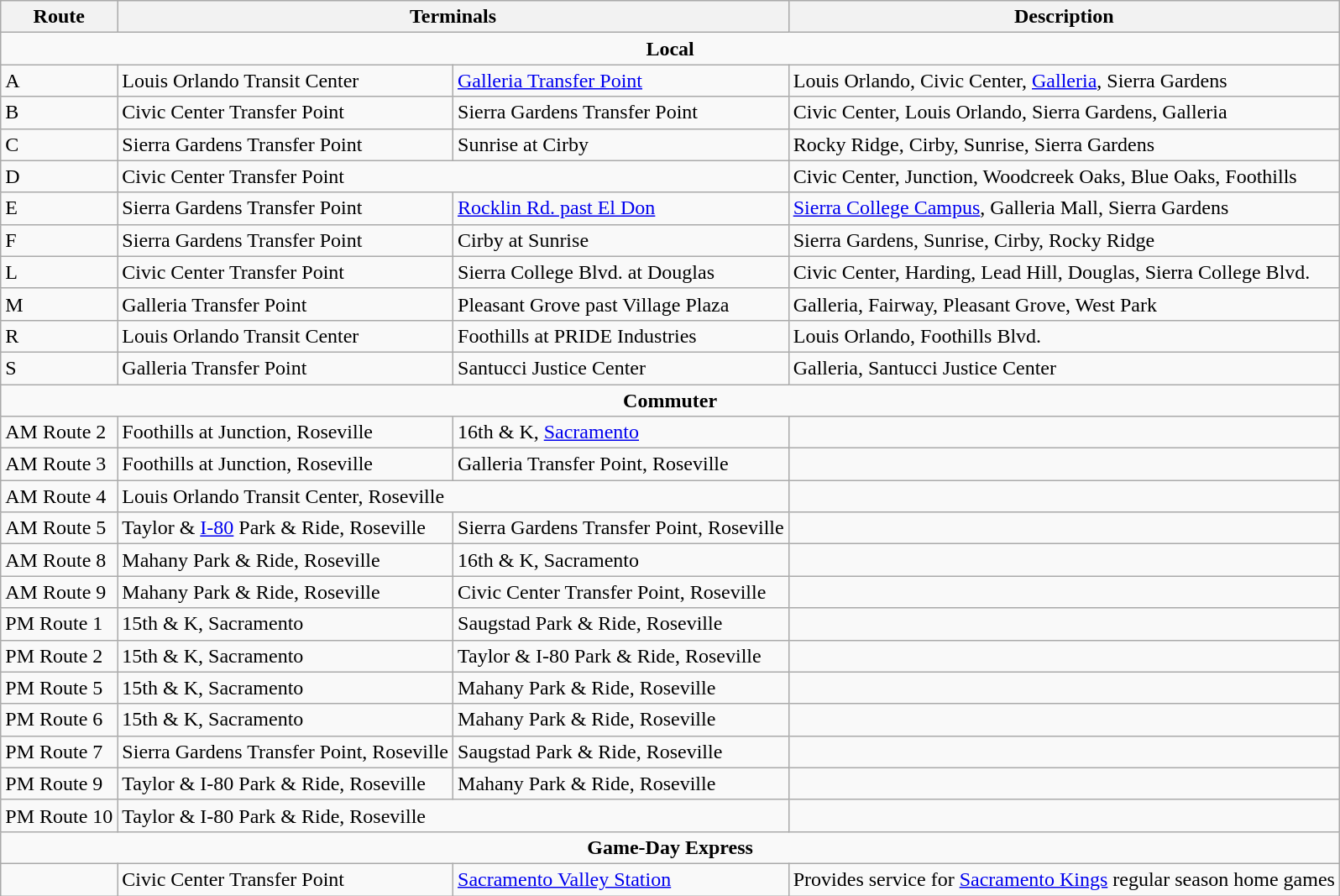<table class="wikitable mw-collapsible">
<tr>
<th>Route</th>
<th colspan="2">Terminals</th>
<th>Description</th>
</tr>
<tr>
<td colspan="4" align="center"><strong>Local</strong></td>
</tr>
<tr>
<td>A</td>
<td>Louis Orlando Transit Center</td>
<td><a href='#'>Galleria Transfer Point</a></td>
<td>Louis Orlando, Civic Center, <a href='#'>Galleria</a>, Sierra Gardens</td>
</tr>
<tr>
<td>B</td>
<td>Civic Center Transfer Point</td>
<td>Sierra Gardens Transfer Point</td>
<td>Civic Center, Louis Orlando, Sierra Gardens, Galleria</td>
</tr>
<tr>
<td>C</td>
<td>Sierra Gardens Transfer Point</td>
<td>Sunrise at Cirby</td>
<td>Rocky Ridge, Cirby, Sunrise, Sierra Gardens</td>
</tr>
<tr>
<td>D</td>
<td colspan="2">Civic Center Transfer Point</td>
<td>Civic Center, Junction, Woodcreek Oaks, Blue Oaks, Foothills</td>
</tr>
<tr>
<td>E</td>
<td>Sierra Gardens Transfer Point</td>
<td><a href='#'>Rocklin Rd. past El Don</a></td>
<td><a href='#'>Sierra College Campus</a>, Galleria Mall, Sierra Gardens</td>
</tr>
<tr>
<td>F</td>
<td>Sierra Gardens Transfer Point</td>
<td>Cirby at Sunrise</td>
<td>Sierra Gardens, Sunrise, Cirby, Rocky Ridge</td>
</tr>
<tr>
<td>L</td>
<td>Civic Center Transfer Point</td>
<td>Sierra College Blvd. at Douglas</td>
<td>Civic Center, Harding, Lead Hill, Douglas, Sierra College Blvd.</td>
</tr>
<tr>
<td>M</td>
<td>Galleria Transfer Point</td>
<td>Pleasant Grove past Village Plaza</td>
<td>Galleria, Fairway, Pleasant Grove, West Park</td>
</tr>
<tr>
<td>R</td>
<td>Louis Orlando Transit Center</td>
<td>Foothills at PRIDE Industries</td>
<td>Louis Orlando, Foothills Blvd.</td>
</tr>
<tr>
<td>S</td>
<td>Galleria Transfer Point</td>
<td>Santucci Justice Center</td>
<td>Galleria, Santucci Justice Center</td>
</tr>
<tr>
<td colspan="4" align="center"><strong>Commuter</strong></td>
</tr>
<tr>
<td>AM Route 2</td>
<td>Foothills at Junction, Roseville</td>
<td>16th & K, <a href='#'>Sacramento</a></td>
<td></td>
</tr>
<tr>
<td>AM Route 3</td>
<td>Foothills at Junction, Roseville</td>
<td>Galleria Transfer Point, Roseville</td>
<td></td>
</tr>
<tr>
<td>AM Route 4</td>
<td colspan="2">Louis Orlando Transit Center, Roseville</td>
<td></td>
</tr>
<tr>
<td>AM Route 5</td>
<td>Taylor & <a href='#'>I-80</a> Park & Ride, Roseville</td>
<td>Sierra Gardens Transfer Point, Roseville</td>
<td></td>
</tr>
<tr>
<td>AM Route 8</td>
<td>Mahany Park & Ride, Roseville</td>
<td>16th & K, Sacramento</td>
<td></td>
</tr>
<tr>
<td>AM Route 9</td>
<td>Mahany Park & Ride, Roseville</td>
<td>Civic Center Transfer Point, Roseville</td>
<td></td>
</tr>
<tr>
<td>PM Route 1</td>
<td>15th & K, Sacramento</td>
<td>Saugstad Park & Ride, Roseville</td>
<td></td>
</tr>
<tr>
<td>PM Route 2</td>
<td>15th & K, Sacramento</td>
<td>Taylor & I-80 Park & Ride, Roseville</td>
<td></td>
</tr>
<tr>
<td>PM Route 5</td>
<td>15th & K, Sacramento</td>
<td>Mahany Park & Ride, Roseville</td>
<td></td>
</tr>
<tr>
<td>PM Route 6</td>
<td>15th & K, Sacramento</td>
<td>Mahany Park & Ride, Roseville</td>
<td></td>
</tr>
<tr>
<td>PM Route 7</td>
<td>Sierra Gardens Transfer Point, Roseville</td>
<td>Saugstad Park & Ride, Roseville</td>
<td></td>
</tr>
<tr>
<td>PM Route 9</td>
<td>Taylor & I-80 Park & Ride, Roseville</td>
<td>Mahany Park & Ride, Roseville</td>
<td></td>
</tr>
<tr>
<td>PM Route 10</td>
<td colspan="2">Taylor & I-80 Park & Ride, Roseville</td>
<td></td>
</tr>
<tr>
<td colspan="4" align="center"><strong>Game-Day Express</strong></td>
</tr>
<tr>
<td></td>
<td>Civic Center Transfer Point</td>
<td><a href='#'>Sacramento Valley Station</a></td>
<td>Provides service for <a href='#'>Sacramento Kings</a> regular season home games</td>
</tr>
</table>
